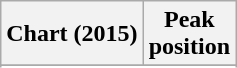<table class="wikitable sortable plainrowheaders" style="text-align:center;">
<tr>
<th scope="col">Chart (2015)</th>
<th scope="col">Peak<br>position</th>
</tr>
<tr>
</tr>
<tr>
</tr>
</table>
